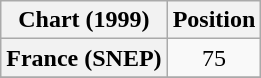<table class="wikitable sortable plainrowheaders">
<tr>
<th>Chart (1999)</th>
<th>Position</th>
</tr>
<tr>
<th scope="row">France (SNEP)</th>
<td align="center">75</td>
</tr>
<tr>
</tr>
</table>
